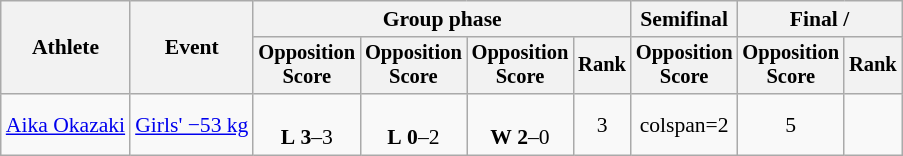<table class="wikitable" style="font-size:90%">
<tr>
<th rowspan="2">Athlete</th>
<th rowspan="2">Event</th>
<th colspan="4">Group phase</th>
<th>Semifinal</th>
<th colspan=2>Final / </th>
</tr>
<tr style="font-size:95%">
<th>Opposition <br> Score</th>
<th>Opposition <br> Score</th>
<th>Opposition <br> Score</th>
<th>Rank</th>
<th>Opposition <br> Score</th>
<th>Opposition <br> Score</th>
<th>Rank</th>
</tr>
<tr align=center>
<td align=left><a href='#'>Aika Okazaki</a></td>
<td align=left><a href='#'>Girls' −53 kg</a></td>
<td><br><strong>L</strong> <strong>3</strong>–3</td>
<td><br><strong>L</strong> <strong>0</strong>–2</td>
<td><br><strong>W</strong> <strong>2</strong>–0</td>
<td>3</td>
<td>colspan=2 </td>
<td>5</td>
</tr>
</table>
